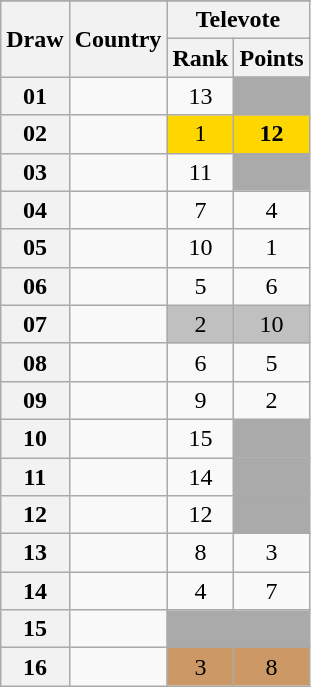<table class="sortable wikitable collapsible plainrowheaders" style="text-align:center;">
<tr>
</tr>
<tr>
<th scope="col" rowspan="2">Draw</th>
<th scope="col" rowspan="2">Country</th>
<th scope="col" colspan="2">Televote</th>
</tr>
<tr>
<th scope="col">Rank</th>
<th scope="col" class="unsortable">Points</th>
</tr>
<tr>
<th scope="row" style="text-align:center;">01</th>
<td style="text-align:left;"></td>
<td>13</td>
<td style="background:#AAAAAA;"></td>
</tr>
<tr>
<th scope="row" style="text-align:center;">02</th>
<td style="text-align:left;"></td>
<td style="background:gold;">1</td>
<td style="background:gold;"><strong>12</strong></td>
</tr>
<tr>
<th scope="row" style="text-align:center;">03</th>
<td style="text-align:left;"></td>
<td>11</td>
<td style="background:#AAAAAA;"></td>
</tr>
<tr>
<th scope="row" style="text-align:center;">04</th>
<td style="text-align:left;"></td>
<td>7</td>
<td>4</td>
</tr>
<tr>
<th scope="row" style="text-align:center;">05</th>
<td style="text-align:left;"></td>
<td>10</td>
<td>1</td>
</tr>
<tr>
<th scope="row" style="text-align:center;">06</th>
<td style="text-align:left;"></td>
<td>5</td>
<td>6</td>
</tr>
<tr>
<th scope="row" style="text-align:center;">07</th>
<td style="text-align:left;"></td>
<td style="background:silver;">2</td>
<td style="background:silver;">10</td>
</tr>
<tr>
<th scope="row" style="text-align:center;">08</th>
<td style="text-align:left;"></td>
<td>6</td>
<td>5</td>
</tr>
<tr>
<th scope="row" style="text-align:center;">09</th>
<td style="text-align:left;"></td>
<td>9</td>
<td>2</td>
</tr>
<tr>
<th scope="row" style="text-align:center;">10</th>
<td style="text-align:left;"></td>
<td>15</td>
<td style="background:#AAAAAA;"></td>
</tr>
<tr>
<th scope="row" style="text-align:center;">11</th>
<td style="text-align:left;"></td>
<td>14</td>
<td style="background:#AAAAAA;"></td>
</tr>
<tr>
<th scope="row" style="text-align:center;">12</th>
<td style="text-align:left;"></td>
<td>12</td>
<td style="background:#AAAAAA;"></td>
</tr>
<tr>
<th scope="row" style="text-align:center;">13</th>
<td style="text-align:left;"></td>
<td>8</td>
<td>3</td>
</tr>
<tr>
<th scope="row" style="text-align:center;">14</th>
<td style="text-align:left;"></td>
<td>4</td>
<td>7</td>
</tr>
<tr class=sortbottom>
<th scope="row" style="text-align:center;">15</th>
<td style="text-align:left;"></td>
<td style="background:#AAAAAA;"></td>
<td style="background:#AAAAAA;"></td>
</tr>
<tr>
<th scope="row" style="text-align:center;">16</th>
<td style="text-align:left;"></td>
<td style="background:#CC9966;">3</td>
<td style="background:#CC9966;">8</td>
</tr>
</table>
